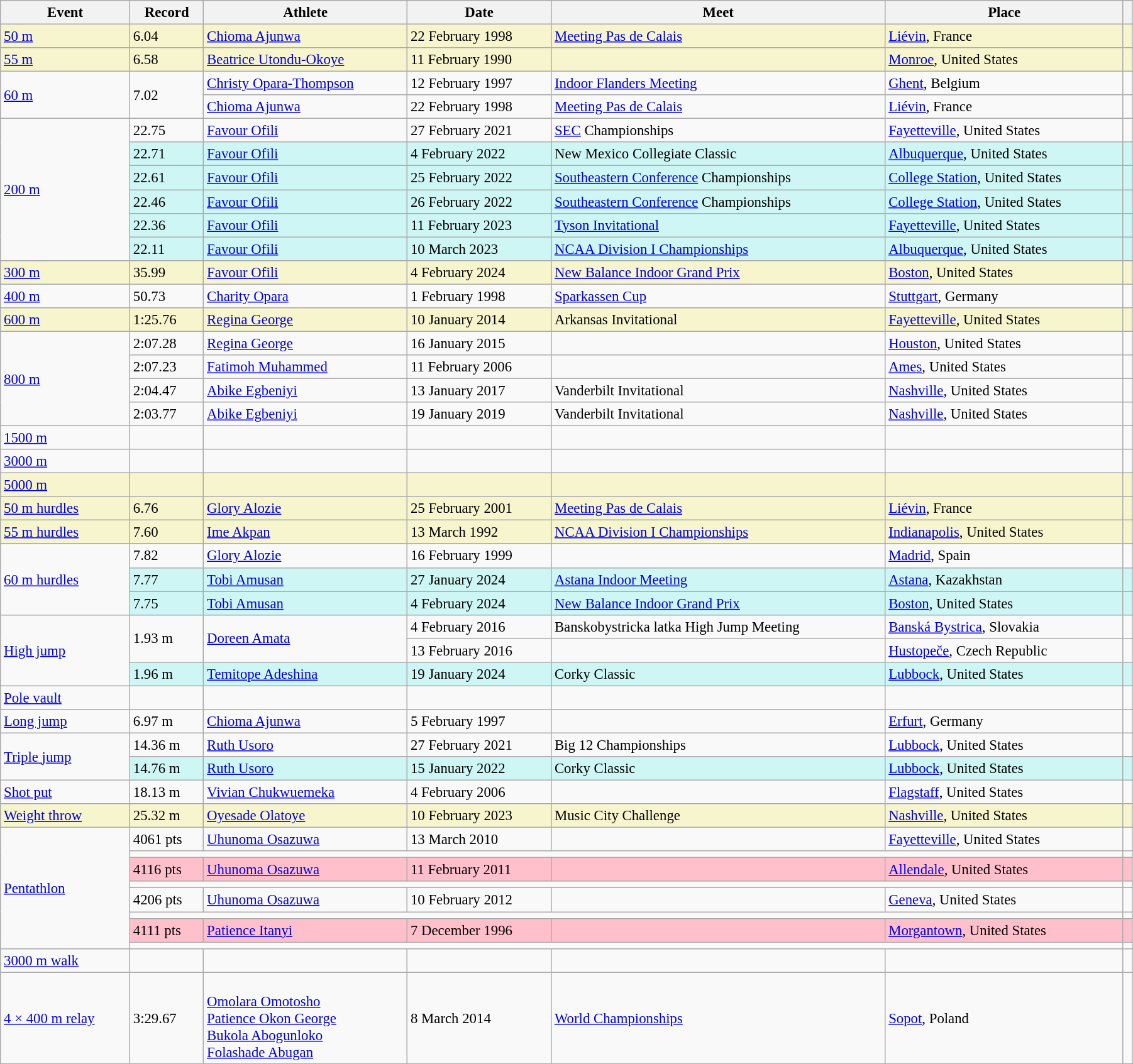<table class="wikitable" style="font-size:95%; width: 95%;">
<tr>
<th>Event</th>
<th>Record</th>
<th>Athlete</th>
<th>Date</th>
<th>Meet</th>
<th>Place</th>
<th></th>
</tr>
<tr style="background:#f6F5CE;">
<td><a href='#'>50 m</a></td>
<td>6.04</td>
<td><a href='#'>Chioma Ajunwa</a></td>
<td>22 February 1998</td>
<td><a href='#'>Meeting Pas de Calais</a></td>
<td><a href='#'>Liévin</a>, France</td>
<td></td>
</tr>
<tr style="background:#f6F5CE;">
<td><a href='#'>55 m</a></td>
<td>6.58</td>
<td><a href='#'>Beatrice Utondu-Okoye</a></td>
<td>11 February 1990</td>
<td></td>
<td><a href='#'>Monroe</a>, United States</td>
<td></td>
</tr>
<tr>
<td rowspan=2><a href='#'>60 m</a></td>
<td rowspan=2>7.02</td>
<td><a href='#'>Christy Opara-Thompson</a></td>
<td>12 February 1997</td>
<td><a href='#'>Indoor Flanders Meeting</a></td>
<td><a href='#'>Ghent</a>, Belgium</td>
<td></td>
</tr>
<tr>
<td><a href='#'>Chioma Ajunwa</a></td>
<td>22 February 1998</td>
<td><a href='#'>Meeting Pas de Calais</a></td>
<td><a href='#'>Liévin</a>, France</td>
<td></td>
</tr>
<tr>
<td rowspan=6><a href='#'>200 m</a></td>
<td>22.75</td>
<td><a href='#'>Favour Ofili</a></td>
<td>27 February 2021</td>
<td><a href='#'>SEC</a> Championships</td>
<td><a href='#'>Fayetteville</a>, United States</td>
<td></td>
</tr>
<tr bgcolor=#CEF6F5>
<td>22.71 </td>
<td><a href='#'>Favour Ofili</a></td>
<td>4 February 2022</td>
<td>New Mexico Collegiate Classic</td>
<td><a href='#'>Albuquerque</a>, United States</td>
<td></td>
</tr>
<tr bgcolor=#CEF6F5>
<td>22.61</td>
<td><a href='#'>Favour Ofili</a></td>
<td>25 February 2022</td>
<td><a href='#'>Southeastern Conference</a> Championships</td>
<td><a href='#'>College Station</a>, United States</td>
<td></td>
</tr>
<tr bgcolor=#CEF6F5>
<td>22.46</td>
<td><a href='#'>Favour Ofili</a></td>
<td>26 February 2022</td>
<td><a href='#'>Southeastern Conference</a> Championships</td>
<td><a href='#'>College Station</a>, United States</td>
<td></td>
</tr>
<tr bgcolor=#CEF6F5>
<td>22.36</td>
<td><a href='#'>Favour Ofili</a></td>
<td>11 February 2023</td>
<td><a href='#'>Tyson Invitational</a></td>
<td><a href='#'>Fayetteville</a>, United States</td>
<td></td>
</tr>
<tr bgcolor=#CEF6F5>
<td>22.11 </td>
<td><a href='#'>Favour Ofili</a></td>
<td>10 March 2023</td>
<td><a href='#'>NCAA Division I Championships</a></td>
<td><a href='#'>Albuquerque</a>, United States</td>
<td></td>
</tr>
<tr style="background:#f6F5CE;">
<td><a href='#'>300 m</a></td>
<td>35.99</td>
<td><a href='#'>Favour Ofili</a></td>
<td>4 February 2024</td>
<td><a href='#'>New Balance Indoor Grand Prix</a></td>
<td><a href='#'>Boston</a>, United States</td>
<td></td>
</tr>
<tr>
<td><a href='#'>400 m</a></td>
<td>50.73</td>
<td><a href='#'>Charity Opara</a></td>
<td>1 February 1998</td>
<td><a href='#'>Sparkassen Cup</a></td>
<td><a href='#'>Stuttgart</a>, Germany</td>
<td></td>
</tr>
<tr style="background:#f6F5CE;">
<td><a href='#'>600 m</a></td>
<td>1:25.76</td>
<td><a href='#'>Regina George</a></td>
<td>10 January 2014</td>
<td>Arkansas Invitational</td>
<td><a href='#'>Fayetteville</a>, United States</td>
<td></td>
</tr>
<tr>
<td rowspan=4><a href='#'>800 m</a></td>
<td>2:07.28</td>
<td><a href='#'>Regina George</a></td>
<td>16 January 2015</td>
<td></td>
<td><a href='#'>Houston</a>, United States</td>
<td></td>
</tr>
<tr>
<td>2:07.23 </td>
<td><a href='#'>Fatimoh Muhammed</a></td>
<td>11 February 2006</td>
<td></td>
<td><a href='#'>Ames</a>, United States</td>
<td></td>
</tr>
<tr>
<td>2:04.47 </td>
<td><a href='#'>Abike Egbeniyi</a></td>
<td>13 January 2017</td>
<td>Vanderbilt Invitational</td>
<td><a href='#'>Nashville</a>, United States</td>
<td></td>
</tr>
<tr>
<td>2:03.77 </td>
<td><a href='#'>Abike Egbeniyi</a></td>
<td>19 January 2019</td>
<td>Vanderbilt Invitational</td>
<td><a href='#'>Nashville</a>, United States</td>
<td></td>
</tr>
<tr>
<td><a href='#'>1500 m</a></td>
<td></td>
<td></td>
<td></td>
<td></td>
<td></td>
<td></td>
</tr>
<tr>
<td><a href='#'>3000 m</a></td>
<td></td>
<td></td>
<td></td>
<td></td>
<td></td>
<td></td>
</tr>
<tr style="background:#f6F5CE;">
<td><a href='#'>5000 m</a></td>
<td></td>
<td></td>
<td></td>
<td></td>
<td></td>
<td></td>
</tr>
<tr style="background:#f6F5CE;">
<td><a href='#'>50 m hurdles</a></td>
<td>6.76</td>
<td><a href='#'>Glory Alozie</a></td>
<td>25 February 2001</td>
<td><a href='#'>Meeting Pas de Calais</a></td>
<td><a href='#'>Liévin</a>, France</td>
<td></td>
</tr>
<tr style="background:#f6F5CE;">
<td><a href='#'>55 m hurdles</a></td>
<td>7.60</td>
<td><a href='#'>Ime Akpan</a></td>
<td>13 March 1992</td>
<td><a href='#'>NCAA Division I Championships</a></td>
<td><a href='#'>Indianapolis</a>, United States</td>
<td></td>
</tr>
<tr>
<td rowspan=3><a href='#'>60 m hurdles</a></td>
<td>7.82</td>
<td><a href='#'>Glory Alozie</a></td>
<td>16 February 1999</td>
<td></td>
<td><a href='#'>Madrid</a>, Spain</td>
<td></td>
</tr>
<tr bgcolor=#CEF6F5>
<td>7.77</td>
<td><a href='#'>Tobi Amusan</a></td>
<td>27 January 2024</td>
<td><a href='#'>Astana Indoor Meeting</a></td>
<td><a href='#'>Astana</a>, Kazakhstan</td>
<td></td>
</tr>
<tr bgcolor=#CEF6F5>
<td>7.75</td>
<td><a href='#'>Tobi Amusan</a></td>
<td>4 February 2024</td>
<td><a href='#'>New Balance Indoor Grand Prix</a></td>
<td><a href='#'>Boston</a>, United States</td>
<td></td>
</tr>
<tr>
<td rowspan=3><a href='#'>High jump</a></td>
<td rowspan=2>1.93 m</td>
<td rowspan=2><a href='#'>Doreen Amata</a></td>
<td>4 February 2016</td>
<td>Banskobystricka latka High Jump Meeting</td>
<td><a href='#'>Banská Bystrica</a>, Slovakia</td>
<td></td>
</tr>
<tr>
<td>13 February 2016</td>
<td></td>
<td><a href='#'>Hustopeče</a>, Czech Republic</td>
<td></td>
</tr>
<tr bgcolor=#CEF6F5>
<td>1.96 m</td>
<td><a href='#'>Temitope Adeshina</a></td>
<td>19 January 2024</td>
<td>Corky Classic</td>
<td><a href='#'>Lubbock</a>, United States</td>
<td></td>
</tr>
<tr>
<td><a href='#'>Pole vault</a></td>
<td></td>
<td></td>
<td></td>
<td></td>
<td></td>
<td></td>
</tr>
<tr>
<td><a href='#'>Long jump</a></td>
<td>6.97 m</td>
<td><a href='#'>Chioma Ajunwa</a></td>
<td>5 February 1997</td>
<td></td>
<td><a href='#'>Erfurt</a>, Germany</td>
<td></td>
</tr>
<tr>
<td rowspan=2><a href='#'>Triple jump</a></td>
<td>14.36 m</td>
<td><a href='#'>Ruth Usoro</a></td>
<td>27 February 2021</td>
<td>Big 12 Championships</td>
<td><a href='#'>Lubbock</a>, United States</td>
<td></td>
</tr>
<tr style="background:#cef6f5;">
<td>14.76 m</td>
<td><a href='#'>Ruth Usoro</a></td>
<td>15 January 2022</td>
<td>Corky Classic</td>
<td><a href='#'>Lubbock</a>, United States</td>
<td></td>
</tr>
<tr>
<td><a href='#'>Shot put</a></td>
<td>18.13 m </td>
<td><a href='#'>Vivian Chukwuemeka</a></td>
<td>4 February 2006</td>
<td></td>
<td><a href='#'>Flagstaff</a>, United States</td>
<td></td>
</tr>
<tr style="background:#f6F5CE;">
<td><a href='#'>Weight throw</a></td>
<td>25.32 m</td>
<td><a href='#'>Oyesade Olatoye</a></td>
<td>10 February 2023</td>
<td>Music City Challenge</td>
<td><a href='#'>Nashville</a>, United States</td>
<td></td>
</tr>
<tr>
<td rowspan=8><a href='#'>Pentathlon</a></td>
<td>4061 pts</td>
<td><a href='#'>Uhunoma Osazuwa</a></td>
<td>13 March 2010</td>
<td></td>
<td><a href='#'>Fayetteville</a>, United States</td>
<td></td>
</tr>
<tr>
<td colspan=5></td>
<td></td>
</tr>
<tr style="background:pink">
<td>4116 pts</td>
<td><a href='#'>Uhunoma Osazuwa</a></td>
<td>11 February 2011</td>
<td></td>
<td><a href='#'>Allendale</a>, United States</td>
<td></td>
</tr>
<tr>
<td colspan=5></td>
<td></td>
</tr>
<tr>
<td>4206 pts </td>
<td><a href='#'>Uhunoma Osazuwa</a></td>
<td>10 February 2012</td>
<td></td>
<td><a href='#'>Geneva</a>, United States</td>
<td></td>
</tr>
<tr>
<td colspan=5></td>
<td></td>
</tr>
<tr style="background:pink">
<td>4111 pts</td>
<td><a href='#'>Patience Itanyi</a></td>
<td>7 December 1996</td>
<td></td>
<td><a href='#'>Morgantown</a>, United States</td>
<td></td>
</tr>
<tr>
<td colspan=5></td>
<td></td>
</tr>
<tr>
<td><a href='#'>3000 m walk</a></td>
<td></td>
<td></td>
<td></td>
<td></td>
<td></td>
<td></td>
</tr>
<tr>
<td><a href='#'>4 × 400 m relay</a></td>
<td>3:29.67</td>
<td><br><a href='#'>Omolara Omotosho</a><br><a href='#'>Patience Okon George</a><br><a href='#'>Bukola Abogunloko</a><br><a href='#'>Folashade Abugan</a></td>
<td>8 March 2014</td>
<td><a href='#'>World Championships</a></td>
<td><a href='#'>Sopot</a>, Poland</td>
<td></td>
</tr>
</table>
